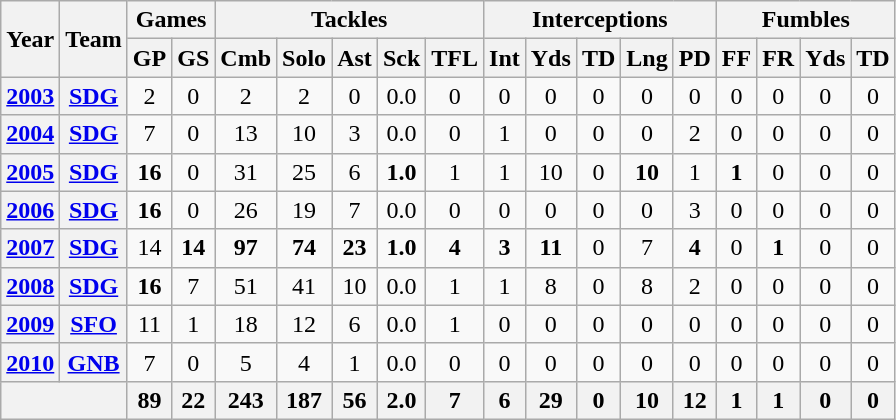<table class="wikitable" style="text-align:center">
<tr>
<th rowspan="2">Year</th>
<th rowspan="2">Team</th>
<th colspan="2">Games</th>
<th colspan="5">Tackles</th>
<th colspan="5">Interceptions</th>
<th colspan="4">Fumbles</th>
</tr>
<tr>
<th>GP</th>
<th>GS</th>
<th>Cmb</th>
<th>Solo</th>
<th>Ast</th>
<th>Sck</th>
<th>TFL</th>
<th>Int</th>
<th>Yds</th>
<th>TD</th>
<th>Lng</th>
<th>PD</th>
<th>FF</th>
<th>FR</th>
<th>Yds</th>
<th>TD</th>
</tr>
<tr>
<th><a href='#'>2003</a></th>
<th><a href='#'>SDG</a></th>
<td>2</td>
<td>0</td>
<td>2</td>
<td>2</td>
<td>0</td>
<td>0.0</td>
<td>0</td>
<td>0</td>
<td>0</td>
<td>0</td>
<td>0</td>
<td>0</td>
<td>0</td>
<td>0</td>
<td>0</td>
<td>0</td>
</tr>
<tr>
<th><a href='#'>2004</a></th>
<th><a href='#'>SDG</a></th>
<td>7</td>
<td>0</td>
<td>13</td>
<td>10</td>
<td>3</td>
<td>0.0</td>
<td>0</td>
<td>1</td>
<td>0</td>
<td>0</td>
<td>0</td>
<td>2</td>
<td>0</td>
<td>0</td>
<td>0</td>
<td>0</td>
</tr>
<tr>
<th><a href='#'>2005</a></th>
<th><a href='#'>SDG</a></th>
<td><strong>16</strong></td>
<td>0</td>
<td>31</td>
<td>25</td>
<td>6</td>
<td><strong>1.0</strong></td>
<td>1</td>
<td>1</td>
<td>10</td>
<td>0</td>
<td><strong>10</strong></td>
<td>1</td>
<td><strong>1</strong></td>
<td>0</td>
<td>0</td>
<td>0</td>
</tr>
<tr>
<th><a href='#'>2006</a></th>
<th><a href='#'>SDG</a></th>
<td><strong>16</strong></td>
<td>0</td>
<td>26</td>
<td>19</td>
<td>7</td>
<td>0.0</td>
<td>0</td>
<td>0</td>
<td>0</td>
<td>0</td>
<td>0</td>
<td>3</td>
<td>0</td>
<td>0</td>
<td>0</td>
<td>0</td>
</tr>
<tr>
<th><a href='#'>2007</a></th>
<th><a href='#'>SDG</a></th>
<td>14</td>
<td><strong>14</strong></td>
<td><strong>97</strong></td>
<td><strong>74</strong></td>
<td><strong>23</strong></td>
<td><strong>1.0</strong></td>
<td><strong>4</strong></td>
<td><strong>3</strong></td>
<td><strong>11</strong></td>
<td>0</td>
<td>7</td>
<td><strong>4</strong></td>
<td>0</td>
<td><strong>1</strong></td>
<td>0</td>
<td>0</td>
</tr>
<tr>
<th><a href='#'>2008</a></th>
<th><a href='#'>SDG</a></th>
<td><strong>16</strong></td>
<td>7</td>
<td>51</td>
<td>41</td>
<td>10</td>
<td>0.0</td>
<td>1</td>
<td>1</td>
<td>8</td>
<td>0</td>
<td>8</td>
<td>2</td>
<td>0</td>
<td>0</td>
<td>0</td>
<td>0</td>
</tr>
<tr>
<th><a href='#'>2009</a></th>
<th><a href='#'>SFO</a></th>
<td>11</td>
<td>1</td>
<td>18</td>
<td>12</td>
<td>6</td>
<td>0.0</td>
<td>1</td>
<td>0</td>
<td>0</td>
<td>0</td>
<td>0</td>
<td>0</td>
<td>0</td>
<td>0</td>
<td>0</td>
<td>0</td>
</tr>
<tr>
<th><a href='#'>2010</a></th>
<th><a href='#'>GNB</a></th>
<td>7</td>
<td>0</td>
<td>5</td>
<td>4</td>
<td>1</td>
<td>0.0</td>
<td>0</td>
<td>0</td>
<td>0</td>
<td>0</td>
<td>0</td>
<td>0</td>
<td>0</td>
<td>0</td>
<td>0</td>
<td>0</td>
</tr>
<tr>
<th colspan="2"></th>
<th>89</th>
<th>22</th>
<th>243</th>
<th>187</th>
<th>56</th>
<th>2.0</th>
<th>7</th>
<th>6</th>
<th>29</th>
<th>0</th>
<th>10</th>
<th>12</th>
<th>1</th>
<th>1</th>
<th>0</th>
<th>0</th>
</tr>
</table>
